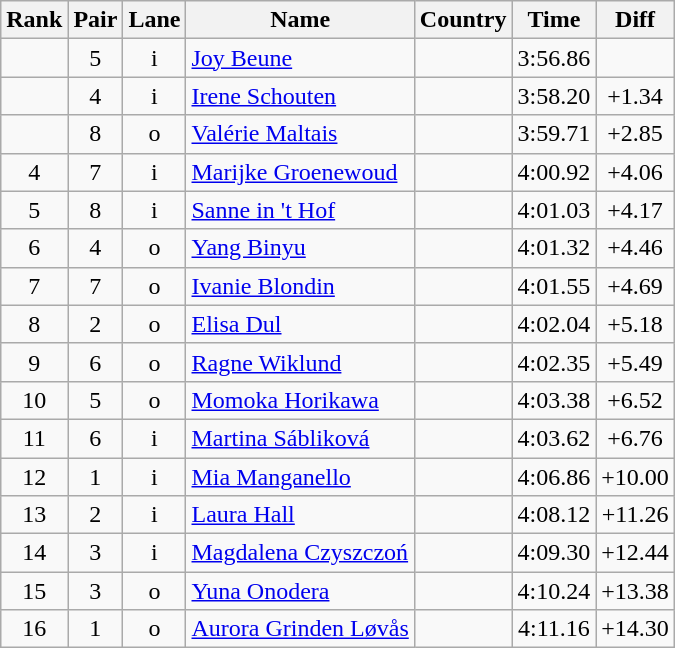<table class="wikitable sortable" style="text-align:center">
<tr>
<th>Rank</th>
<th>Pair</th>
<th>Lane</th>
<th>Name</th>
<th>Country</th>
<th>Time</th>
<th>Diff</th>
</tr>
<tr>
<td></td>
<td>5</td>
<td>i</td>
<td align=left><a href='#'>Joy Beune</a></td>
<td align=left></td>
<td>3:56.86</td>
<td></td>
</tr>
<tr>
<td></td>
<td>4</td>
<td>i</td>
<td align=left><a href='#'>Irene Schouten</a></td>
<td align=left></td>
<td>3:58.20</td>
<td>+1.34</td>
</tr>
<tr>
<td></td>
<td>8</td>
<td>o</td>
<td align=left><a href='#'>Valérie Maltais</a></td>
<td align=left></td>
<td>3:59.71</td>
<td>+2.85</td>
</tr>
<tr>
<td>4</td>
<td>7</td>
<td>i</td>
<td align=left><a href='#'>Marijke Groenewoud</a></td>
<td align=left></td>
<td>4:00.92</td>
<td>+4.06</td>
</tr>
<tr>
<td>5</td>
<td>8</td>
<td>i</td>
<td align=left><a href='#'>Sanne in 't Hof</a></td>
<td align=left></td>
<td>4:01.03</td>
<td>+4.17</td>
</tr>
<tr>
<td>6</td>
<td>4</td>
<td>o</td>
<td align=left><a href='#'>Yang Binyu</a></td>
<td align=left></td>
<td>4:01.32</td>
<td>+4.46</td>
</tr>
<tr>
<td>7</td>
<td>7</td>
<td>o</td>
<td align=left><a href='#'>Ivanie Blondin</a></td>
<td align=left></td>
<td>4:01.55</td>
<td>+4.69</td>
</tr>
<tr>
<td>8</td>
<td>2</td>
<td>o</td>
<td align=left><a href='#'>Elisa Dul</a></td>
<td align=left></td>
<td>4:02.04</td>
<td>+5.18</td>
</tr>
<tr>
<td>9</td>
<td>6</td>
<td>o</td>
<td align=left><a href='#'>Ragne Wiklund</a></td>
<td align=left></td>
<td>4:02.35</td>
<td>+5.49</td>
</tr>
<tr>
<td>10</td>
<td>5</td>
<td>o</td>
<td align=left><a href='#'>Momoka Horikawa</a></td>
<td align=left></td>
<td>4:03.38</td>
<td>+6.52</td>
</tr>
<tr>
<td>11</td>
<td>6</td>
<td>i</td>
<td align=left><a href='#'>Martina Sábliková</a></td>
<td align=left></td>
<td>4:03.62</td>
<td>+6.76</td>
</tr>
<tr>
<td>12</td>
<td>1</td>
<td>i</td>
<td align=left><a href='#'>Mia Manganello</a></td>
<td align=left></td>
<td>4:06.86</td>
<td>+10.00</td>
</tr>
<tr>
<td>13</td>
<td>2</td>
<td>i</td>
<td align=left><a href='#'>Laura Hall</a></td>
<td align=left></td>
<td>4:08.12</td>
<td>+11.26</td>
</tr>
<tr>
<td>14</td>
<td>3</td>
<td>i</td>
<td align=left><a href='#'>Magdalena Czyszczoń</a></td>
<td align=left></td>
<td>4:09.30</td>
<td>+12.44</td>
</tr>
<tr>
<td>15</td>
<td>3</td>
<td>o</td>
<td align=left><a href='#'>Yuna Onodera</a></td>
<td align=left></td>
<td>4:10.24</td>
<td>+13.38</td>
</tr>
<tr>
<td>16</td>
<td>1</td>
<td>o</td>
<td align=left><a href='#'>Aurora Grinden Løvås</a></td>
<td align=left></td>
<td>4:11.16</td>
<td>+14.30</td>
</tr>
</table>
